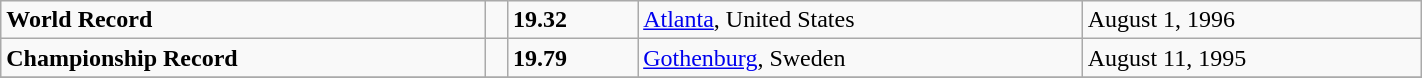<table class="wikitable" width=75%>
<tr>
<td><strong>World Record</strong></td>
<td></td>
<td><strong>19.32</strong></td>
<td><a href='#'>Atlanta</a>, United States</td>
<td>August 1, 1996</td>
</tr>
<tr>
<td><strong>Championship Record</strong></td>
<td></td>
<td><strong>19.79</strong></td>
<td><a href='#'>Gothenburg</a>, Sweden</td>
<td>August 11, 1995</td>
</tr>
<tr>
</tr>
</table>
